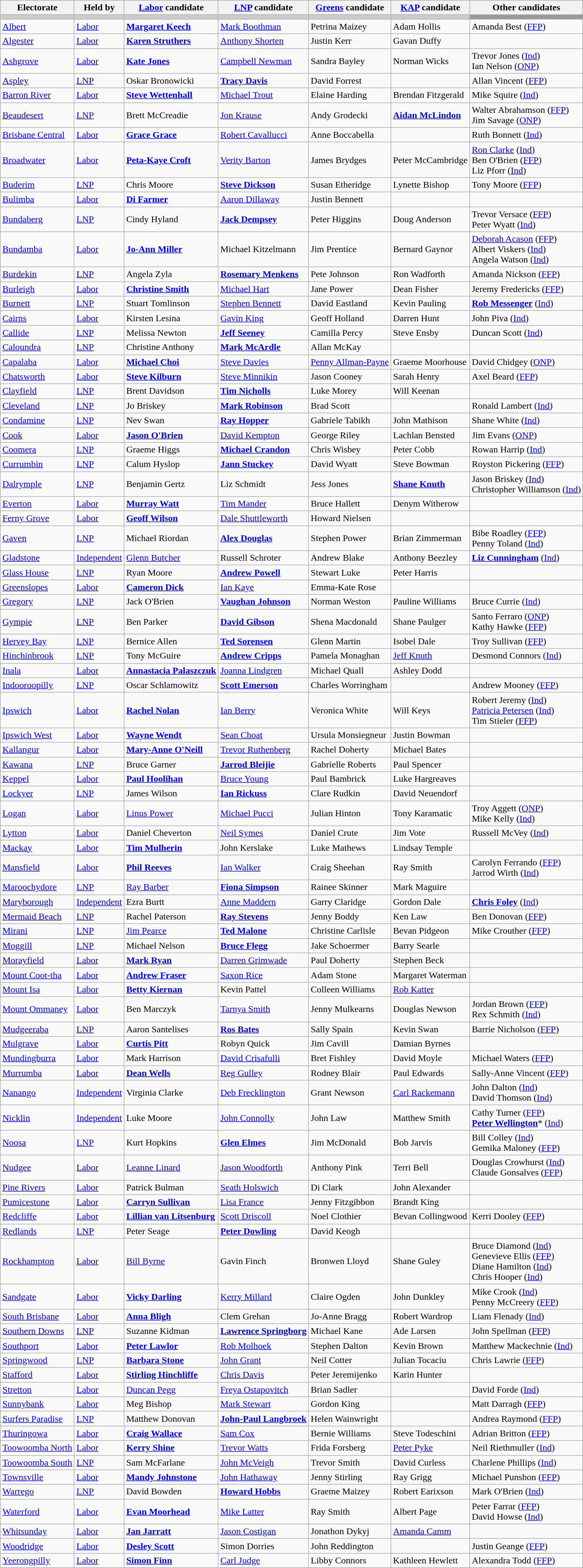<table class="wikitable">
<tr>
<th>Electorate</th>
<th>Held by</th>
<th><a href='#'>Labor</a> candidate</th>
<th><a href='#'>LNP</a> candidate</th>
<th><a href='#'>Greens</a> candidate</th>
<th><a href='#'>KAP</a> candidate</th>
<th>Other candidates</th>
</tr>
<tr bgcolor="#cccccc">
<td></td>
<td></td>
<td></td>
<td></td>
<td></td>
<td></td>
<td bgcolor="#999999"></td>
</tr>
<tr>
<td><a href='#'>Albert</a></td>
<td><a href='#'>Labor</a></td>
<td><strong><a href='#'>Margaret Keech</a></strong></td>
<td><a href='#'>Mark Boothman</a></td>
<td>Petrina Maizey</td>
<td>Adam Hollis</td>
<td>Amanda Best (<a href='#'>FFP</a>)</td>
</tr>
<tr>
<td><a href='#'>Algester</a></td>
<td><a href='#'>Labor</a></td>
<td><strong><a href='#'>Karen Struthers</a></strong></td>
<td><a href='#'>Anthony Shorten</a></td>
<td>Justin Kerr</td>
<td>Gavan Duffy</td>
<td></td>
</tr>
<tr>
<td><a href='#'>Ashgrove</a></td>
<td><a href='#'>Labor</a></td>
<td><strong><a href='#'>Kate Jones</a></strong></td>
<td><a href='#'>Campbell Newman</a></td>
<td>Sandra Bayley</td>
<td>Norman Wicks</td>
<td>Trevor Jones (<a href='#'>Ind</a>)<br>Ian Nelson (<a href='#'>ONP</a>)</td>
</tr>
<tr>
<td><a href='#'>Aspley</a></td>
<td><a href='#'>LNP</a></td>
<td>Oskar Bronowicki</td>
<td><strong><a href='#'>Tracy Davis</a></strong></td>
<td>David Forrest</td>
<td></td>
<td>Allan Vincent (<a href='#'>FFP</a>)</td>
</tr>
<tr>
<td><a href='#'>Barron River</a></td>
<td><a href='#'>Labor</a></td>
<td><strong><a href='#'>Steve Wettenhall</a></strong></td>
<td><a href='#'>Michael Trout</a></td>
<td>Elaine Harding</td>
<td>Brendan Fitzgerald</td>
<td>Mike Squire (<a href='#'>Ind</a>)</td>
</tr>
<tr>
<td><a href='#'>Beaudesert</a></td>
<td><a href='#'>LNP</a></td>
<td>Brett McCreadie</td>
<td><a href='#'>Jon Krause</a></td>
<td>Andy Grodecki</td>
<td><strong><a href='#'>Aidan McLindon</a></strong></td>
<td>Walter Abrahamson (<a href='#'>FFP</a>)<br>Jim Savage (<a href='#'>ONP</a>)</td>
</tr>
<tr>
<td><a href='#'>Brisbane Central</a></td>
<td><a href='#'>Labor</a></td>
<td><strong><a href='#'>Grace Grace</a></strong></td>
<td><a href='#'>Robert Cavallucci</a></td>
<td>Anne Boccabella</td>
<td></td>
<td>Ruth Bonnett (<a href='#'>Ind</a>)</td>
</tr>
<tr>
<td><a href='#'>Broadwater</a></td>
<td><a href='#'>Labor</a></td>
<td><strong><a href='#'>Peta-Kaye Croft</a></strong></td>
<td><a href='#'>Verity Barton</a></td>
<td>James Brydges</td>
<td>Peter McCambridge</td>
<td><a href='#'>Ron Clarke</a> (<a href='#'>Ind</a>)<br>Ben O'Brien (<a href='#'>FFP</a>)<br>Liz Pforr (<a href='#'>Ind</a>)</td>
</tr>
<tr>
<td><a href='#'>Buderim</a></td>
<td><a href='#'>LNP</a></td>
<td>Chris Moore</td>
<td><strong><a href='#'>Steve Dickson</a></strong></td>
<td>Susan Etheridge</td>
<td>Lynette Bishop</td>
<td>Tony Moore (<a href='#'>FFP</a>)</td>
</tr>
<tr>
<td><a href='#'>Bulimba</a></td>
<td><a href='#'>Labor</a></td>
<td><strong><a href='#'>Di Farmer</a></strong></td>
<td><a href='#'>Aaron Dillaway</a></td>
<td>Justin Bennett</td>
<td></td>
<td></td>
</tr>
<tr>
<td><a href='#'>Bundaberg</a></td>
<td><a href='#'>LNP</a></td>
<td>Cindy Hyland</td>
<td><strong><a href='#'>Jack Dempsey</a></strong></td>
<td>Peter Higgins</td>
<td>Doug Anderson</td>
<td>Trevor Versace (<a href='#'>FFP</a>)<br>Peter Wyatt (<a href='#'>Ind</a>)</td>
</tr>
<tr>
<td><a href='#'>Bundamba</a></td>
<td><a href='#'>Labor</a></td>
<td><strong><a href='#'>Jo-Ann Miller</a></strong></td>
<td>Michael Kitzelmann</td>
<td>Jim Prentice</td>
<td>Bernard Gaynor</td>
<td><a href='#'>Deborah Acason</a> (<a href='#'>FFP</a>)<br>Albert Viskers (<a href='#'>Ind</a>)<br>Angela Watson (<a href='#'>Ind</a>)</td>
</tr>
<tr>
<td><a href='#'>Burdekin</a></td>
<td><a href='#'>LNP</a></td>
<td>Angela Zyla</td>
<td><strong><a href='#'>Rosemary Menkens</a></strong></td>
<td>Pete Johnson</td>
<td>Ron Wadforth</td>
<td>Amanda Nickson (<a href='#'>FFP</a>)</td>
</tr>
<tr>
<td><a href='#'>Burleigh</a></td>
<td><a href='#'>Labor</a></td>
<td><strong><a href='#'>Christine Smith</a></strong></td>
<td><a href='#'>Michael Hart</a></td>
<td>Jane Power</td>
<td>Dean Fisher</td>
<td>Jeremy Fredericks (<a href='#'>FFP</a>)</td>
</tr>
<tr>
<td><a href='#'>Burnett</a></td>
<td><a href='#'>LNP</a></td>
<td>Stuart Tomlinson</td>
<td><a href='#'>Stephen Bennett</a></td>
<td>David Eastland</td>
<td>Kevin Pauling</td>
<td><strong><a href='#'>Rob Messenger</a></strong> (<a href='#'>Ind</a>)</td>
</tr>
<tr>
<td><a href='#'>Cairns</a></td>
<td><a href='#'>Labor</a></td>
<td>Kirsten Lesina</td>
<td><a href='#'>Gavin King</a></td>
<td>Geoff Holland</td>
<td>Darren Hunt</td>
<td>John Piva (<a href='#'>Ind</a>)</td>
</tr>
<tr>
<td><a href='#'>Callide</a></td>
<td><a href='#'>LNP</a></td>
<td>Melissa Newton</td>
<td><strong><a href='#'>Jeff Seeney</a></strong></td>
<td>Camilla Percy</td>
<td>Steve Ensby</td>
<td>Duncan Scott (<a href='#'>Ind</a>)</td>
</tr>
<tr>
<td><a href='#'>Caloundra</a></td>
<td><a href='#'>LNP</a></td>
<td>Christine Anthony</td>
<td><strong><a href='#'>Mark McArdle</a></strong></td>
<td>Allan McKay</td>
<td></td>
<td></td>
</tr>
<tr>
<td><a href='#'>Capalaba</a></td>
<td><a href='#'>Labor</a></td>
<td><strong><a href='#'>Michael Choi</a></strong></td>
<td><a href='#'>Steve Davies</a></td>
<td><a href='#'>Penny Allman-Payne</a></td>
<td>Graeme Moorhouse</td>
<td>David Chidgey (<a href='#'>ONP</a>)</td>
</tr>
<tr>
<td><a href='#'>Chatsworth</a></td>
<td><a href='#'>Labor</a></td>
<td><strong><a href='#'>Steve Kilburn</a></strong></td>
<td><a href='#'>Steve Minnikin</a></td>
<td>Jason Cooney</td>
<td>Sarah Henry</td>
<td>Axel Beard (<a href='#'>FFP</a>)</td>
</tr>
<tr>
<td><a href='#'>Clayfield</a></td>
<td><a href='#'>LNP</a></td>
<td>Brent Davidson</td>
<td><strong><a href='#'>Tim Nicholls</a></strong></td>
<td>Luke Morey</td>
<td>Will Keenan</td>
<td></td>
</tr>
<tr>
<td><a href='#'>Cleveland</a></td>
<td><a href='#'>LNP</a></td>
<td>Jo Briskey</td>
<td><strong><a href='#'>Mark Robinson</a></strong></td>
<td>Brad Scott</td>
<td></td>
<td>Ronald Lambert (<a href='#'>Ind</a>)</td>
</tr>
<tr>
<td><a href='#'>Condamine</a></td>
<td><a href='#'>LNP</a></td>
<td>Nev Swan</td>
<td><strong><a href='#'>Ray Hopper</a></strong></td>
<td>Gabriele Tabikh</td>
<td>John Mathison</td>
<td>Shane White (<a href='#'>Ind</a>)</td>
</tr>
<tr>
<td><a href='#'>Cook</a></td>
<td><a href='#'>Labor</a></td>
<td><strong><a href='#'>Jason O'Brien</a></strong></td>
<td><a href='#'>David Kempton</a></td>
<td>George Riley</td>
<td>Lachlan Bensted</td>
<td>Jim Evans (<a href='#'>ONP</a>)</td>
</tr>
<tr>
<td><a href='#'>Coomera</a></td>
<td><a href='#'>LNP</a></td>
<td>Graeme Higgs</td>
<td><strong><a href='#'>Michael Crandon</a></strong></td>
<td>Chris Wisbey</td>
<td>Peter Cobb</td>
<td>Rowan Harrip (<a href='#'>Ind</a>)</td>
</tr>
<tr>
<td><a href='#'>Currumbin</a></td>
<td><a href='#'>LNP</a></td>
<td>Calum Hyslop</td>
<td><strong><a href='#'>Jann Stuckey</a></strong></td>
<td>David Wyatt</td>
<td>Steve Bowman</td>
<td>Royston Pickering (<a href='#'>FFP</a>)</td>
</tr>
<tr>
<td><a href='#'>Dalrymple</a></td>
<td><a href='#'>LNP</a></td>
<td>Benjamin Gertz</td>
<td>Liz Schmidt</td>
<td>Jess Jones</td>
<td><strong><a href='#'>Shane Knuth</a></strong></td>
<td>Jason Briskey (<a href='#'>Ind</a>)<br>Christopher Williamson (<a href='#'>Ind</a>)</td>
</tr>
<tr>
<td><a href='#'>Everton</a></td>
<td><a href='#'>Labor</a></td>
<td><strong><a href='#'>Murray Watt</a></strong></td>
<td><a href='#'>Tim Mander</a></td>
<td>Bruce Hallett</td>
<td>Denym Witherow</td>
<td></td>
</tr>
<tr>
<td><a href='#'>Ferny Grove</a></td>
<td><a href='#'>Labor</a></td>
<td><strong><a href='#'>Geoff Wilson</a></strong></td>
<td><a href='#'>Dale Shuttleworth</a></td>
<td>Howard Nielsen</td>
<td></td>
<td></td>
</tr>
<tr>
<td><a href='#'>Gaven</a></td>
<td><a href='#'>LNP</a></td>
<td>Michael Riordan</td>
<td><strong><a href='#'>Alex Douglas</a></strong></td>
<td>Stephen Power</td>
<td>Brian Zimmerman</td>
<td>Bibe Roadley (<a href='#'>FFP</a>)<br>Penny Toland (<a href='#'>Ind</a>)</td>
</tr>
<tr>
<td><a href='#'>Gladstone</a></td>
<td><a href='#'>Independent</a></td>
<td><a href='#'>Glenn Butcher</a></td>
<td>Russell Schroter</td>
<td>Andrew Blake</td>
<td>Anthony Beezley</td>
<td><strong><a href='#'>Liz Cunningham</a></strong> (<a href='#'>Ind</a>)</td>
</tr>
<tr>
<td><a href='#'>Glass House</a></td>
<td><a href='#'>LNP</a></td>
<td>Ryan Moore</td>
<td><strong><a href='#'>Andrew Powell</a></strong></td>
<td>Stewart Luke</td>
<td>Peter Harris</td>
<td></td>
</tr>
<tr>
<td><a href='#'>Greenslopes</a></td>
<td><a href='#'>Labor</a></td>
<td><strong><a href='#'>Cameron Dick</a></strong></td>
<td><a href='#'>Ian Kaye</a></td>
<td>Emma-Kate Rose</td>
<td></td>
<td></td>
</tr>
<tr>
<td><a href='#'>Gregory</a></td>
<td><a href='#'>LNP</a></td>
<td>Jack O'Brien</td>
<td><strong><a href='#'>Vaughan Johnson</a></strong></td>
<td>Norman Weston</td>
<td>Pauline Williams</td>
<td>Bruce Currie (<a href='#'>Ind</a>)</td>
</tr>
<tr>
<td><a href='#'>Gympie</a></td>
<td><a href='#'>LNP</a></td>
<td>Ben Parker</td>
<td><strong><a href='#'>David Gibson</a></strong></td>
<td>Shena Macdonald</td>
<td>Shane Paulger</td>
<td>Santo Ferraro (<a href='#'>ONP</a>)<br>Kathy Hawke (<a href='#'>FFP</a>)</td>
</tr>
<tr>
<td><a href='#'>Hervey Bay</a></td>
<td><a href='#'>LNP</a></td>
<td>Bernice Allen</td>
<td><strong><a href='#'>Ted Sorensen</a></strong></td>
<td>Glenn Martin</td>
<td>Isobel Dale</td>
<td>Troy Sullivan (<a href='#'>FFP</a>)</td>
</tr>
<tr>
<td><a href='#'>Hinchinbrook</a></td>
<td><a href='#'>LNP</a></td>
<td>Tony McGuire</td>
<td><strong><a href='#'>Andrew Cripps</a></strong></td>
<td>Pamela Monaghan</td>
<td><a href='#'>Jeff Knuth</a></td>
<td>Desmond Connors (<a href='#'>Ind</a>)</td>
</tr>
<tr>
<td><a href='#'>Inala</a></td>
<td><a href='#'>Labor</a></td>
<td><strong><a href='#'>Annastacia Palaszczuk</a></strong></td>
<td><a href='#'>Joanna Lindgren</a></td>
<td>Michael Quall</td>
<td>Ashley Dodd</td>
<td></td>
</tr>
<tr>
<td><a href='#'>Indooroopilly</a></td>
<td><a href='#'>LNP</a></td>
<td>Oscar Schlamowitz</td>
<td><strong><a href='#'>Scott Emerson</a></strong></td>
<td>Charles Worringham</td>
<td></td>
<td>Andrew Mooney (<a href='#'>FFP</a>)</td>
</tr>
<tr>
<td><a href='#'>Ipswich</a></td>
<td><a href='#'>Labor</a></td>
<td><strong><a href='#'>Rachel Nolan</a></strong></td>
<td><a href='#'>Ian Berry</a></td>
<td>Veronica White</td>
<td>Will Keys</td>
<td>Robert Jeremy (<a href='#'>Ind</a>)<br><a href='#'>Patricia Petersen</a> (<a href='#'>Ind</a>)<br>Tim Stieler (<a href='#'>FFP</a>)</td>
</tr>
<tr>
<td><a href='#'>Ipswich West</a></td>
<td><a href='#'>Labor</a></td>
<td><strong><a href='#'>Wayne Wendt</a></strong></td>
<td><a href='#'>Sean Choat</a></td>
<td>Ursula Monsiegneur</td>
<td>Justin Bowman</td>
<td></td>
</tr>
<tr>
<td><a href='#'>Kallangur</a></td>
<td><a href='#'>Labor</a></td>
<td><strong><a href='#'>Mary-Anne O'Neill</a></strong></td>
<td><a href='#'>Trevor Ruthenberg</a></td>
<td>Rachel Doherty</td>
<td>Michael Bates</td>
<td></td>
</tr>
<tr>
<td><a href='#'>Kawana</a></td>
<td><a href='#'>LNP</a></td>
<td>Bruce Garner</td>
<td><strong><a href='#'>Jarrod Bleijie</a></strong></td>
<td>Gabrielle Roberts</td>
<td>Paul Spencer</td>
<td></td>
</tr>
<tr>
<td><a href='#'>Keppel</a></td>
<td><a href='#'>Labor</a></td>
<td><strong><a href='#'>Paul Hoolihan</a></strong></td>
<td><a href='#'>Bruce Young</a></td>
<td>Paul Bambrick</td>
<td>Luke Hargreaves</td>
<td></td>
</tr>
<tr>
<td><a href='#'>Lockyer</a></td>
<td><a href='#'>LNP</a></td>
<td>James Wilson</td>
<td><strong><a href='#'>Ian Rickuss</a></strong></td>
<td>Clare Rudkin</td>
<td>David Neuendorf</td>
<td></td>
</tr>
<tr>
<td><a href='#'>Logan</a></td>
<td><a href='#'>Labor</a></td>
<td><a href='#'>Linus Power</a></td>
<td><a href='#'>Michael Pucci</a></td>
<td>Julian Hinton</td>
<td>Tony Karamatic</td>
<td>Troy Aggett (<a href='#'>ONP</a>)<br>Mike Kelly (<a href='#'>Ind</a>)</td>
</tr>
<tr>
<td><a href='#'>Lytton</a></td>
<td><a href='#'>Labor</a></td>
<td>Daniel Cheverton</td>
<td><a href='#'>Neil Symes</a></td>
<td>Daniel Crute</td>
<td>Jim Vote</td>
<td>Russell McVey (<a href='#'>Ind</a>)</td>
</tr>
<tr>
<td><a href='#'>Mackay</a></td>
<td><a href='#'>Labor</a></td>
<td><strong><a href='#'>Tim Mulherin</a></strong></td>
<td>John Kerslake</td>
<td>Luke Mathews</td>
<td>Lindsay Temple</td>
<td></td>
</tr>
<tr>
<td><a href='#'>Mansfield</a></td>
<td><a href='#'>Labor</a></td>
<td><strong><a href='#'>Phil Reeves</a></strong></td>
<td><a href='#'>Ian Walker</a></td>
<td>Craig Sheehan</td>
<td>Ray Smith</td>
<td>Carolyn Ferrando (<a href='#'>FFP</a>)<br>Jarrod Wirth (<a href='#'>Ind</a>)</td>
</tr>
<tr>
<td><a href='#'>Maroochydore</a></td>
<td><a href='#'>LNP</a></td>
<td><a href='#'>Ray Barber</a></td>
<td><strong><a href='#'>Fiona Simpson</a></strong></td>
<td>Rainee Skinner</td>
<td>Mark Maguire</td>
<td></td>
</tr>
<tr>
<td><a href='#'>Maryborough</a></td>
<td><a href='#'>Independent</a></td>
<td>Ezra Burtt</td>
<td><a href='#'>Anne Maddern</a></td>
<td>Garry Claridge</td>
<td>Gordon Dale</td>
<td><strong><a href='#'>Chris Foley</a></strong> (<a href='#'>Ind</a>)</td>
</tr>
<tr>
<td><a href='#'>Mermaid Beach</a></td>
<td><a href='#'>LNP</a></td>
<td>Rachel Paterson</td>
<td><strong><a href='#'>Ray Stevens</a></strong></td>
<td>Jenny Boddy</td>
<td>Ken Law</td>
<td>Ben Donovan (<a href='#'>FFP</a>)</td>
</tr>
<tr>
<td><a href='#'>Mirani</a></td>
<td><a href='#'>LNP</a></td>
<td><a href='#'>Jim Pearce</a></td>
<td><strong><a href='#'>Ted Malone</a></strong></td>
<td>Christine Carlisle</td>
<td>Bevan Pidgeon</td>
<td>Mike Crouther (<a href='#'>FFP</a>)</td>
</tr>
<tr>
<td><a href='#'>Moggill</a></td>
<td><a href='#'>LNP</a></td>
<td>Michael Nelson</td>
<td><strong><a href='#'>Bruce Flegg</a></strong></td>
<td>Jake Schoermer</td>
<td>Barry Searle</td>
<td></td>
</tr>
<tr>
<td><a href='#'>Morayfield</a></td>
<td><a href='#'>Labor</a></td>
<td><strong><a href='#'>Mark Ryan</a></strong></td>
<td><a href='#'>Darren Grimwade</a></td>
<td>Paul Doherty</td>
<td>Stephen Beck</td>
<td></td>
</tr>
<tr>
<td><a href='#'>Mount Coot-tha</a></td>
<td><a href='#'>Labor</a></td>
<td><strong><a href='#'>Andrew Fraser</a></strong></td>
<td><a href='#'>Saxon Rice</a></td>
<td>Adam Stone</td>
<td>Margaret Waterman</td>
<td></td>
</tr>
<tr>
<td><a href='#'>Mount Isa</a></td>
<td><a href='#'>Labor</a></td>
<td><strong><a href='#'>Betty Kiernan</a></strong></td>
<td>Kevin Pattel</td>
<td>Colleen Williams</td>
<td><a href='#'>Rob Katter</a></td>
<td></td>
</tr>
<tr>
<td><a href='#'>Mount Ommaney</a></td>
<td><a href='#'>Labor</a></td>
<td>Ben Marczyk</td>
<td><a href='#'>Tarnya Smith</a></td>
<td>Jenny Mulkearns</td>
<td>Douglas Newson</td>
<td>Jordan Brown (<a href='#'>FFP</a>)<br>Rex Schmith (<a href='#'>Ind</a>)</td>
</tr>
<tr>
<td><a href='#'>Mudgeeraba</a></td>
<td><a href='#'>LNP</a></td>
<td>Aaron Santelises</td>
<td><strong><a href='#'>Ros Bates</a></strong></td>
<td>Sally Spain</td>
<td>Kevin Swan</td>
<td>Barrie Nicholson (<a href='#'>FFP</a>)</td>
</tr>
<tr>
<td><a href='#'>Mulgrave</a></td>
<td><a href='#'>Labor</a></td>
<td><strong><a href='#'>Curtis Pitt</a></strong></td>
<td>Robyn Quick</td>
<td>Jim Cavill</td>
<td>Damian Byrnes</td>
<td></td>
</tr>
<tr>
<td><a href='#'>Mundingburra</a></td>
<td><a href='#'>Labor</a></td>
<td>Mark Harrison</td>
<td><a href='#'>David Crisafulli</a></td>
<td>Bret Fishley</td>
<td>David Moyle</td>
<td>Michael Waters (<a href='#'>FFP</a>)</td>
</tr>
<tr>
<td><a href='#'>Murrumba</a></td>
<td><a href='#'>Labor</a></td>
<td><strong><a href='#'>Dean Wells</a></strong></td>
<td><a href='#'>Reg Gulley</a></td>
<td>Rodney Blair</td>
<td>Paul Edwards</td>
<td>Sally-Anne Vincent (<a href='#'>FFP</a>)</td>
</tr>
<tr>
<td><a href='#'>Nanango</a></td>
<td><a href='#'>Independent</a></td>
<td>Virginia Clarke</td>
<td><a href='#'>Deb Frecklington</a></td>
<td>Grant Newson</td>
<td><a href='#'>Carl Rackemann</a></td>
<td>John Dalton (<a href='#'>Ind</a>)<br>David Thomson (<a href='#'>Ind</a>)</td>
</tr>
<tr>
<td><a href='#'>Nicklin</a></td>
<td><a href='#'>Independent</a></td>
<td>Luke Moore</td>
<td><a href='#'>John Connolly</a></td>
<td>John Law</td>
<td>Matthew Smith</td>
<td>Cathy Turner (<a href='#'>FFP</a>)<br><strong><a href='#'>Peter Wellington</a></strong>* (<a href='#'>Ind</a>)</td>
</tr>
<tr>
<td><a href='#'>Noosa</a></td>
<td><a href='#'>LNP</a></td>
<td>Kurt Hopkins</td>
<td><strong><a href='#'>Glen Elmes</a></strong></td>
<td>Jim McDonald</td>
<td>Bob Jarvis</td>
<td>Bill Colley (<a href='#'>Ind</a>)<br>Gemika Maloney (<a href='#'>FFP</a>)</td>
</tr>
<tr>
<td><a href='#'>Nudgee</a></td>
<td><a href='#'>Labor</a></td>
<td><a href='#'>Leanne Linard</a></td>
<td><a href='#'>Jason Woodforth</a></td>
<td>Anthony Pink</td>
<td>Terri Bell</td>
<td>Douglas Crowhurst (<a href='#'>Ind</a>)<br>Claude Gonsalves (<a href='#'>FFP</a>)</td>
</tr>
<tr>
<td><a href='#'>Pine Rivers</a></td>
<td><a href='#'>Labor</a></td>
<td>Patrick Bulman</td>
<td><a href='#'>Seath Holswich</a></td>
<td>Di Clark</td>
<td>John Alexander</td>
<td></td>
</tr>
<tr>
<td><a href='#'>Pumicestone</a></td>
<td><a href='#'>Labor</a></td>
<td><strong><a href='#'>Carryn Sullivan</a></strong></td>
<td><a href='#'>Lisa France</a></td>
<td>Jenny Fitzgibbon</td>
<td>Brandt King</td>
<td></td>
</tr>
<tr>
<td><a href='#'>Redcliffe</a></td>
<td><a href='#'>Labor</a></td>
<td><strong><a href='#'>Lillian van Litsenburg</a></strong></td>
<td><a href='#'>Scott Driscoll</a></td>
<td>Noel Clothier</td>
<td>Bevan Collingwood</td>
<td>Kerri Dooley (<a href='#'>FFP</a>)</td>
</tr>
<tr>
<td><a href='#'>Redlands</a></td>
<td><a href='#'>LNP</a></td>
<td>Peter Seage</td>
<td><strong><a href='#'>Peter Dowling</a></strong></td>
<td>David Keogh</td>
<td></td>
<td></td>
</tr>
<tr>
<td><a href='#'>Rockhampton</a></td>
<td><a href='#'>Labor</a></td>
<td><a href='#'>Bill Byrne</a></td>
<td>Gavin Finch</td>
<td>Bronwen Lloyd</td>
<td>Shane Guley</td>
<td>Bruce Diamond (<a href='#'>Ind</a>)<br>Genevieve Ellis (<a href='#'>FFP</a>)<br>Diane Hamilton (<a href='#'>Ind</a>)<br>Chris Hooper (<a href='#'>Ind</a>)</td>
</tr>
<tr>
<td><a href='#'>Sandgate</a></td>
<td><a href='#'>Labor</a></td>
<td><strong><a href='#'>Vicky Darling</a></strong></td>
<td><a href='#'>Kerry Millard</a></td>
<td>Claire Ogden</td>
<td>John Dunkley</td>
<td>Mike Crook (<a href='#'>Ind</a>)<br>Penny McCreery (<a href='#'>FFP</a>)</td>
</tr>
<tr>
<td><a href='#'>South Brisbane</a></td>
<td><a href='#'>Labor</a></td>
<td><strong><a href='#'>Anna Bligh</a></strong></td>
<td>Clem Grehan</td>
<td>Jo-Anne Bragg</td>
<td>Robert Wardrop</td>
<td>Liam Flenady (<a href='#'>Ind</a>)</td>
</tr>
<tr>
<td><a href='#'>Southern Downs</a></td>
<td><a href='#'>LNP</a></td>
<td>Suzanne Kidman</td>
<td><strong><a href='#'>Lawrence Springborg</a></strong></td>
<td>Michael Kane</td>
<td>Ade Larsen</td>
<td>John Spellman (<a href='#'>FFP</a>)</td>
</tr>
<tr>
<td><a href='#'>Southport</a></td>
<td><a href='#'>Labor</a></td>
<td><strong><a href='#'>Peter Lawlor</a></strong></td>
<td><a href='#'>Rob Molhoek</a></td>
<td>Stephen Dalton</td>
<td>Kevin Brown</td>
<td>Matthew Mackechnie (<a href='#'>Ind</a>)</td>
</tr>
<tr>
<td><a href='#'>Springwood</a></td>
<td><a href='#'>LNP</a></td>
<td><strong><a href='#'>Barbara Stone</a></strong></td>
<td><a href='#'>John Grant</a></td>
<td>Neil Cotter</td>
<td>Julian Tocaciu</td>
<td>Chris Lawrie (<a href='#'>FFP</a>)</td>
</tr>
<tr>
<td><a href='#'>Stafford</a></td>
<td><a href='#'>Labor</a></td>
<td><strong><a href='#'>Stirling Hinchliffe</a></strong></td>
<td><a href='#'>Chris Davis</a></td>
<td>Peter Jeremijenko</td>
<td>Karin Hunter</td>
<td></td>
</tr>
<tr>
<td><a href='#'>Stretton</a></td>
<td><a href='#'>Labor</a></td>
<td><a href='#'>Duncan Pegg</a></td>
<td><a href='#'>Freya Ostapovitch</a></td>
<td>Brian Sadler</td>
<td></td>
<td>David Forde (<a href='#'>Ind</a>)</td>
</tr>
<tr>
<td><a href='#'>Sunnybank</a></td>
<td><a href='#'>Labor</a></td>
<td>Meg Bishop</td>
<td><a href='#'>Mark Stewart</a></td>
<td>Gordon King</td>
<td></td>
<td>Matt Darragh (<a href='#'>FFP</a>)</td>
</tr>
<tr>
<td><a href='#'>Surfers Paradise</a></td>
<td><a href='#'>LNP</a></td>
<td>Matthew Donovan</td>
<td><strong><a href='#'>John-Paul Langbroek</a></strong></td>
<td>Helen Wainwright</td>
<td></td>
<td>Andrea Raymond (<a href='#'>FFP</a>)</td>
</tr>
<tr>
<td><a href='#'>Thuringowa</a></td>
<td><a href='#'>Labor</a></td>
<td><strong><a href='#'>Craig Wallace</a></strong></td>
<td><a href='#'>Sam Cox</a></td>
<td>Bernie Williams</td>
<td>Steve Todeschini</td>
<td>Adrian Britton (<a href='#'>FFP</a>)</td>
</tr>
<tr>
<td><a href='#'>Toowoomba North</a></td>
<td><a href='#'>Labor</a></td>
<td><strong><a href='#'>Kerry Shine</a></strong></td>
<td><a href='#'>Trevor Watts</a></td>
<td>Frida Forsberg</td>
<td><a href='#'>Peter Pyke</a></td>
<td>Neil Riethmuller (<a href='#'>Ind</a>)</td>
</tr>
<tr>
<td><a href='#'>Toowoomba South</a></td>
<td><a href='#'>LNP</a></td>
<td>Sam McFarlane</td>
<td><a href='#'>John McVeigh</a></td>
<td>Trevor Smith</td>
<td>David Curless</td>
<td>Charlene Phillips (<a href='#'>Ind</a>)</td>
</tr>
<tr>
<td><a href='#'>Townsville</a></td>
<td><a href='#'>Labor</a></td>
<td><strong><a href='#'>Mandy Johnstone</a></strong></td>
<td><a href='#'>John Hathaway</a></td>
<td>Jenny Stirling</td>
<td>Ray Grigg</td>
<td>Michael Punshon (<a href='#'>FFP</a>)</td>
</tr>
<tr>
<td><a href='#'>Warrego</a></td>
<td><a href='#'>LNP</a></td>
<td>David Bowden</td>
<td><strong><a href='#'>Howard Hobbs</a></strong></td>
<td>Graeme Maizey</td>
<td>Robert Earixson</td>
<td>Mark O'Brien (<a href='#'>Ind</a>)</td>
</tr>
<tr>
<td><a href='#'>Waterford</a></td>
<td><a href='#'>Labor</a></td>
<td><strong><a href='#'>Evan Moorhead</a></strong></td>
<td><a href='#'>Mike Latter</a></td>
<td>Ray Smith</td>
<td>Albert Page</td>
<td>Peter Farrar (<a href='#'>FFP</a>)<br>David Howse (<a href='#'>Ind</a>)</td>
</tr>
<tr>
<td><a href='#'>Whitsunday</a></td>
<td><a href='#'>Labor</a></td>
<td><strong><a href='#'>Jan Jarratt</a></strong></td>
<td><a href='#'>Jason Costigan</a></td>
<td>Jonathon Dykyj</td>
<td><a href='#'>Amanda Camm</a></td>
<td></td>
</tr>
<tr>
<td><a href='#'>Woodridge</a></td>
<td><a href='#'>Labor</a></td>
<td><strong><a href='#'>Desley Scott</a></strong></td>
<td>Simon Dorries</td>
<td>John Reddington</td>
<td></td>
<td>Justin Geange (<a href='#'>FFP</a>)</td>
</tr>
<tr>
<td><a href='#'>Yeerongpilly</a></td>
<td><a href='#'>Labor</a></td>
<td><strong><a href='#'>Simon Finn</a></strong></td>
<td><a href='#'>Carl Judge</a></td>
<td>Libby Connors</td>
<td>Kathleen Hewlett</td>
<td>Alexandra Todd (<a href='#'>FFP</a>)</td>
</tr>
</table>
